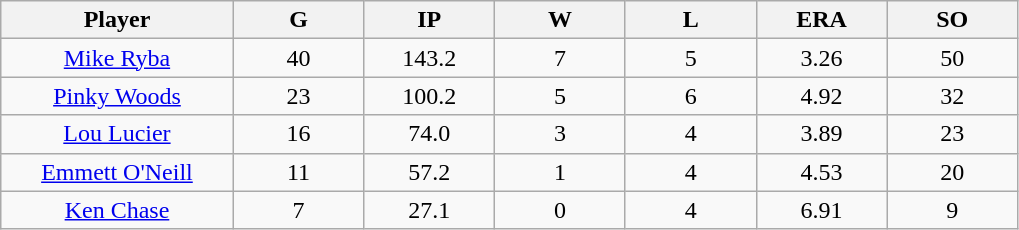<table class="wikitable sortable">
<tr>
<th bgcolor="#DDDDFF" width="16%">Player</th>
<th bgcolor="#DDDDFF" width="9%">G</th>
<th bgcolor="#DDDDFF" width="9%">IP</th>
<th bgcolor="#DDDDFF" width="9%">W</th>
<th bgcolor="#DDDDFF" width="9%">L</th>
<th bgcolor="#DDDDFF" width="9%">ERA</th>
<th bgcolor="#DDDDFF" width="9%">SO</th>
</tr>
<tr align="center">
<td><a href='#'>Mike Ryba</a></td>
<td>40</td>
<td>143.2</td>
<td>7</td>
<td>5</td>
<td>3.26</td>
<td>50</td>
</tr>
<tr align="center">
<td><a href='#'>Pinky Woods</a></td>
<td>23</td>
<td>100.2</td>
<td>5</td>
<td>6</td>
<td>4.92</td>
<td>32</td>
</tr>
<tr align="center">
<td><a href='#'>Lou Lucier</a></td>
<td>16</td>
<td>74.0</td>
<td>3</td>
<td>4</td>
<td>3.89</td>
<td>23</td>
</tr>
<tr align="center">
<td><a href='#'>Emmett O'Neill</a></td>
<td>11</td>
<td>57.2</td>
<td>1</td>
<td>4</td>
<td>4.53</td>
<td>20</td>
</tr>
<tr align="center">
<td><a href='#'>Ken Chase</a></td>
<td>7</td>
<td>27.1</td>
<td>0</td>
<td>4</td>
<td>6.91</td>
<td>9</td>
</tr>
</table>
